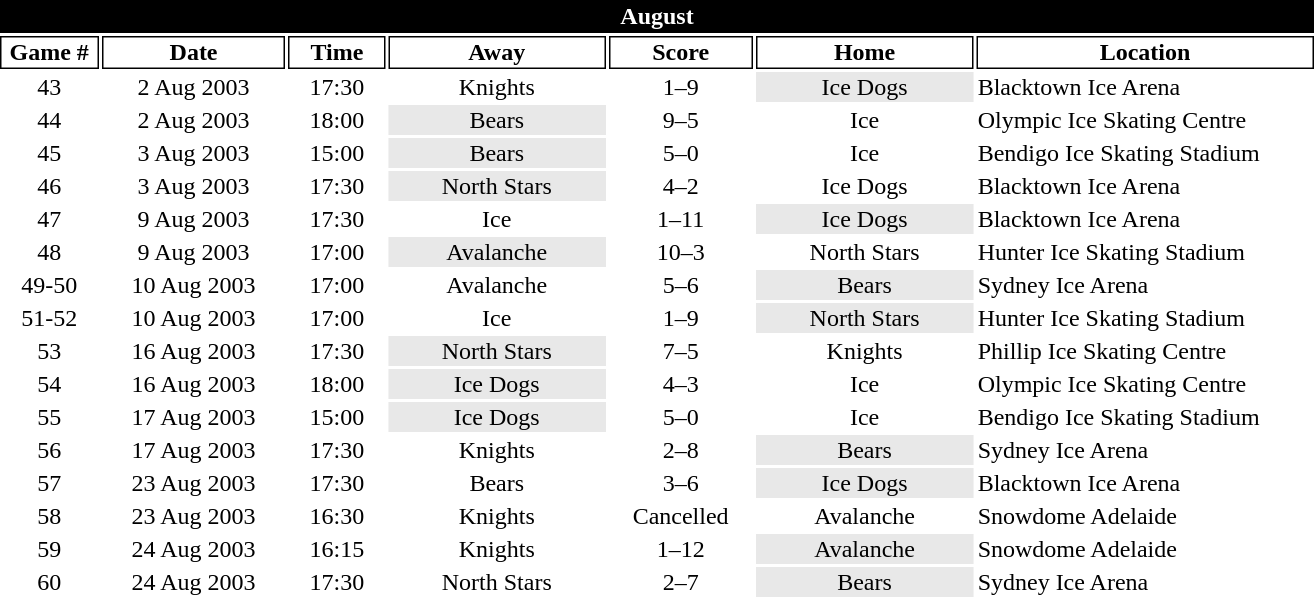<table class="toccolours" style="width:55em;text-align: center">
<tr>
<th colspan="7" style="background:#000000;color:white;border:#000000 1px solid">August</th>
</tr>
<tr>
<th style="background:#FFFFFF;color:black;border:#000000 1px solid; width: 40px">Game #</th>
<th style="background:#FFFFFF;color:black;border:#000000 1px solid; width: 80px">Date</th>
<th style="background:#FFFFFF;color:black;border:#000000 1px solid; width: 40px">Time</th>
<th style="background:#FFFFFF;color:black;border:#000000 1px solid; width: 95px">Away</th>
<th style="background:#FFFFFF;color:black;border:#000000 1px solid; width: 50px">Score</th>
<th style="background:#FFFFFF;color:black;border:#000000 1px solid; width: 95px">Home</th>
<th style="background:#FFFFFF;color:black;border:#000000 1px solid; width: 150px">Location</th>
</tr>
<tr>
<td>43</td>
<td>2 Aug 2003</td>
<td>17:30</td>
<td>Knights</td>
<td>1–9</td>
<td bgcolor="#e8e8e8">Ice Dogs</td>
<td align="left">Blacktown Ice Arena</td>
</tr>
<tr>
<td>44</td>
<td>2 Aug 2003</td>
<td>18:00</td>
<td bgcolor="#e8e8e8">Bears</td>
<td>9–5</td>
<td>Ice</td>
<td align="left">Olympic Ice Skating Centre</td>
</tr>
<tr>
<td>45</td>
<td>3 Aug 2003</td>
<td>15:00</td>
<td bgcolor="#e8e8e8">Bears</td>
<td>5–0</td>
<td>Ice</td>
<td align="left">Bendigo Ice Skating Stadium</td>
</tr>
<tr>
<td>46</td>
<td>3 Aug 2003</td>
<td>17:30</td>
<td bgcolor="#e8e8e8">North Stars</td>
<td>4–2</td>
<td>Ice Dogs</td>
<td align="left">Blacktown Ice Arena</td>
</tr>
<tr>
<td>47</td>
<td>9 Aug 2003</td>
<td>17:30</td>
<td>Ice</td>
<td>1–11</td>
<td bgcolor="#e8e8e8">Ice Dogs</td>
<td align="left">Blacktown Ice Arena</td>
</tr>
<tr>
<td>48</td>
<td>9 Aug 2003</td>
<td>17:00</td>
<td bgcolor="#e8e8e8">Avalanche</td>
<td>10–3</td>
<td>North Stars</td>
<td align="left">Hunter Ice Skating Stadium</td>
</tr>
<tr>
<td>49-50</td>
<td>10 Aug 2003</td>
<td>17:00</td>
<td>Avalanche</td>
<td>5–6</td>
<td bgcolor="#e8e8e8">Bears</td>
<td align="left">Sydney Ice Arena</td>
</tr>
<tr>
<td>51-52</td>
<td>10 Aug 2003</td>
<td>17:00</td>
<td>Ice</td>
<td>1–9</td>
<td bgcolor="#e8e8e8">North Stars</td>
<td align="left">Hunter Ice Skating Stadium</td>
</tr>
<tr>
<td>53</td>
<td>16 Aug 2003</td>
<td>17:30</td>
<td bgcolor="#e8e8e8">North Stars</td>
<td>7–5</td>
<td>Knights</td>
<td align="left">Phillip Ice Skating Centre</td>
</tr>
<tr>
<td>54</td>
<td>16 Aug 2003</td>
<td>18:00</td>
<td bgcolor="#e8e8e8">Ice Dogs</td>
<td>4–3</td>
<td>Ice</td>
<td align="left">Olympic Ice Skating Centre</td>
</tr>
<tr>
<td>55</td>
<td>17 Aug 2003</td>
<td>15:00</td>
<td bgcolor="#e8e8e8">Ice Dogs</td>
<td>5–0</td>
<td>Ice</td>
<td align="left">Bendigo Ice Skating Stadium</td>
</tr>
<tr>
<td>56</td>
<td>17 Aug 2003</td>
<td>17:30</td>
<td>Knights</td>
<td>2–8</td>
<td bgcolor="#e8e8e8">Bears</td>
<td align="left">Sydney Ice Arena</td>
</tr>
<tr>
<td>57</td>
<td>23 Aug 2003</td>
<td>17:30</td>
<td>Bears</td>
<td>3–6</td>
<td bgcolor="#e8e8e8">Ice Dogs</td>
<td align="left">Blacktown Ice Arena</td>
</tr>
<tr>
<td>58</td>
<td>23 Aug 2003</td>
<td>16:30</td>
<td>Knights</td>
<td>Cancelled</td>
<td>Avalanche</td>
<td align="left">Snowdome Adelaide</td>
</tr>
<tr>
<td>59</td>
<td>24 Aug 2003</td>
<td>16:15</td>
<td>Knights</td>
<td>1–12</td>
<td bgcolor="#e8e8e8">Avalanche</td>
<td align="left">Snowdome Adelaide</td>
</tr>
<tr>
<td>60</td>
<td>24 Aug 2003</td>
<td>17:30</td>
<td>North Stars</td>
<td>2–7</td>
<td bgcolor="#e8e8e8">Bears</td>
<td align="left">Sydney Ice Arena</td>
</tr>
<tr>
</tr>
</table>
